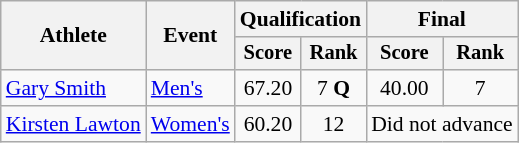<table class="wikitable" style="font-size:90%">
<tr>
<th rowspan="2">Athlete</th>
<th rowspan="2">Event</th>
<th colspan="2">Qualification</th>
<th colspan="2">Final</th>
</tr>
<tr style="font-size:95%">
<th>Score</th>
<th>Rank</th>
<th>Score</th>
<th>Rank</th>
</tr>
<tr align=center>
<td align=left><a href='#'>Gary Smith</a></td>
<td align=left><a href='#'>Men's</a></td>
<td>67.20</td>
<td>7 <strong>Q</strong></td>
<td>40.00</td>
<td>7</td>
</tr>
<tr align=center>
<td align=left><a href='#'>Kirsten Lawton</a></td>
<td align=left><a href='#'>Women's</a></td>
<td>60.20</td>
<td>12</td>
<td colspan=2>Did not advance</td>
</tr>
</table>
